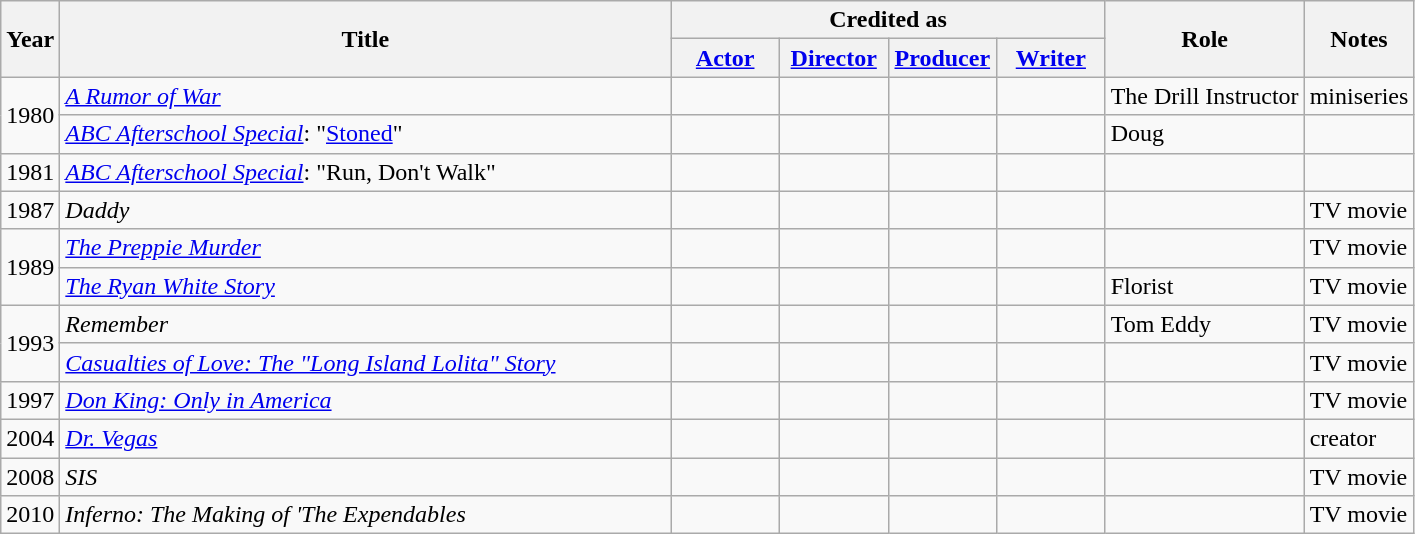<table class="wikitable sortable">
<tr>
<th rowspan=2>Year</th>
<th rowspan=2 width=400>Title</th>
<th colspan=4>Credited as</th>
<th rowspan=2>Role</th>
<th rowspan=2 class="unsortable">Notes</th>
</tr>
<tr>
<th width=65><a href='#'>Actor</a></th>
<th width=65><a href='#'>Director</a></th>
<th width=65><a href='#'>Producer</a></th>
<th width=65><a href='#'>Writer</a></th>
</tr>
<tr>
<td rowspan="2">1980</td>
<td><em><a href='#'>A Rumor of War</a></em></td>
<td style="text-align:center;"></td>
<td style="text-align:center;"></td>
<td></td>
<td style="text-align:center;"></td>
<td>The Drill Instructor</td>
<td>miniseries</td>
</tr>
<tr>
<td><em><a href='#'>ABC Afterschool Special</a></em>: "<a href='#'>Stoned</a>"</td>
<td style="text-align:center;"></td>
<td style="text-align:center;"></td>
<td></td>
<td style="text-align:center;"></td>
<td>Doug</td>
<td></td>
</tr>
<tr>
<td rowspan="1">1981</td>
<td><em><a href='#'>ABC Afterschool Special</a></em>: "Run, Don't Walk"</td>
<td></td>
<td style="text-align:center;"></td>
<td></td>
<td></td>
<td></td>
<td></td>
</tr>
<tr>
<td rowspan="1">1987</td>
<td><em>Daddy</em></td>
<td></td>
<td style="text-align:center;"></td>
<td></td>
<td style="text-align:center;"></td>
<td></td>
<td>TV movie</td>
</tr>
<tr>
<td rowspan="2">1989</td>
<td><em><a href='#'>The Preppie Murder</a></em></td>
<td></td>
<td style="text-align:center;"></td>
<td></td>
<td style="text-align:center;"></td>
<td></td>
<td>TV movie</td>
</tr>
<tr>
<td><em><a href='#'>The Ryan White Story</a></em></td>
<td style="text-align:center;"></td>
<td style="text-align:center;"></td>
<td></td>
<td style="text-align:center;"></td>
<td>Florist</td>
<td>TV movie</td>
</tr>
<tr>
<td rowspan="2">1993</td>
<td><em>Remember</em></td>
<td style="text-align:center;"></td>
<td style="text-align:center;"></td>
<td></td>
<td style="text-align:center;"></td>
<td>Tom Eddy</td>
<td>TV movie</td>
</tr>
<tr>
<td><em><a href='#'>Casualties of Love: The "Long Island Lolita" Story</a></em></td>
<td></td>
<td style="text-align:center;"></td>
<td style="text-align:center;"></td>
<td style="text-align:center;"></td>
<td></td>
<td>TV movie</td>
</tr>
<tr>
<td rowspan="1">1997</td>
<td><em><a href='#'>Don King: Only in America</a></em></td>
<td></td>
<td style="text-align:center;"></td>
<td></td>
<td></td>
<td></td>
<td>TV movie</td>
</tr>
<tr>
<td rowspan="1">2004</td>
<td><em><a href='#'>Dr. Vegas</a></em></td>
<td></td>
<td></td>
<td></td>
<td style="text-align:center;"></td>
<td></td>
<td>creator</td>
</tr>
<tr>
<td rowspan="1">2008</td>
<td><em>SIS</em></td>
<td></td>
<td style="text-align:center;"></td>
<td style="text-align:center;"></td>
<td style="text-align:center;"></td>
<td></td>
<td>TV movie</td>
</tr>
<tr>
<td rowspan="1">2010</td>
<td><em>Inferno: The Making of 'The Expendables<strong></td>
<td></td>
<td style="text-align:center;"></td>
<td></td>
<td style="text-align:center;"></td>
<td></td>
<td>TV movie</td>
</tr>
</table>
